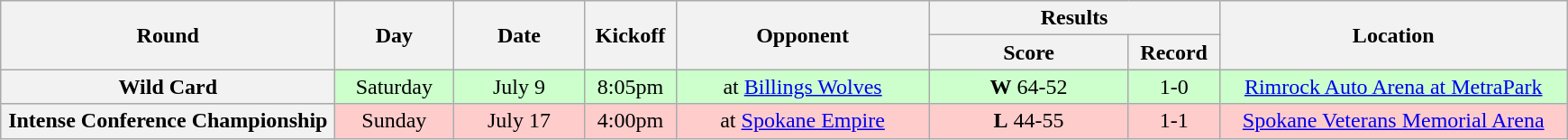<table class="wikitable">
<tr>
<th rowspan="2" width="240">Round</th>
<th rowspan="2" width="80">Day</th>
<th rowspan="2" width="90">Date</th>
<th rowspan="2" width="60">Kickoff</th>
<th rowspan="2" width="180">Opponent</th>
<th colspan="2" width="200">Results</th>
<th rowspan="2" width="250">Location</th>
</tr>
<tr>
<th width="140">Score</th>
<th width="60">Record</th>
</tr>
<tr align="center" bgcolor="#CCFFCC">
<th>Wild Card</th>
<td>Saturday</td>
<td>July 9</td>
<td>8:05pm</td>
<td>at <a href='#'>Billings Wolves</a></td>
<td><strong>W</strong> 64-52</td>
<td>1-0</td>
<td><a href='#'>Rimrock Auto Arena at MetraPark</a></td>
</tr>
<tr align="center" bgcolor="#FFCCCC">
<th>Intense Conference Championship</th>
<td>Sunday</td>
<td>July 17</td>
<td>4:00pm</td>
<td>at <a href='#'>Spokane Empire</a></td>
<td><strong>L</strong> 44-55</td>
<td>1-1</td>
<td><a href='#'>Spokane Veterans Memorial Arena</a></td>
</tr>
</table>
